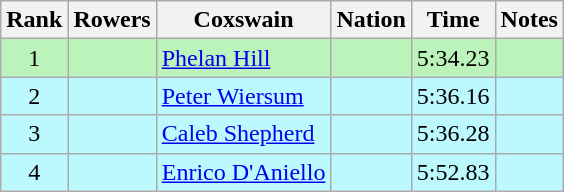<table class="wikitable sortable" style="text-align:center">
<tr>
<th>Rank</th>
<th>Rowers</th>
<th>Coxswain</th>
<th>Nation</th>
<th>Time</th>
<th>Notes</th>
</tr>
<tr bgcolor=bbf3bb>
<td>1</td>
<td></td>
<td align=left><a href='#'>Phelan Hill</a></td>
<td align=left></td>
<td>5:34.23</td>
<td></td>
</tr>
<tr bgcolor=bbf9ff>
<td>2</td>
<td></td>
<td align=left><a href='#'>Peter Wiersum</a></td>
<td align=left></td>
<td>5:36.16</td>
<td></td>
</tr>
<tr bgcolor=bbf9ff>
<td>3</td>
<td></td>
<td align=left><a href='#'>Caleb Shepherd</a></td>
<td align=left></td>
<td>5:36.28</td>
<td></td>
</tr>
<tr bgcolor=bbf9ff>
<td>4</td>
<td></td>
<td align=left><a href='#'>Enrico D'Aniello</a></td>
<td align=left></td>
<td>5:52.83</td>
<td></td>
</tr>
</table>
